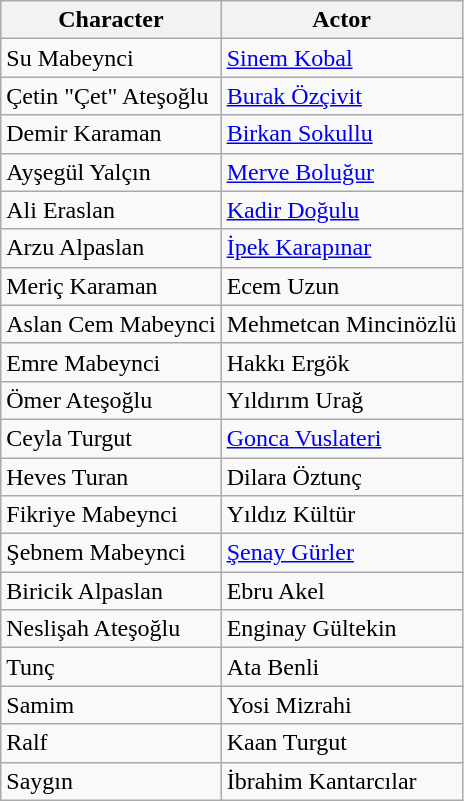<table class="wikitable">
<tr>
<th>Character</th>
<th>Actor</th>
</tr>
<tr>
<td>Su Mabeynci</td>
<td><a href='#'>Sinem Kobal</a></td>
</tr>
<tr>
<td>Çetin "Çet" Ateşoğlu</td>
<td><a href='#'>Burak Özçivit</a></td>
</tr>
<tr>
<td>Demir Karaman</td>
<td><a href='#'>Birkan Sokullu</a></td>
</tr>
<tr>
<td>Ayşegül Yalçın</td>
<td><a href='#'>Merve Boluğur</a></td>
</tr>
<tr>
<td>Ali Eraslan</td>
<td><a href='#'>Kadir Doğulu</a></td>
</tr>
<tr>
<td>Arzu Alpaslan</td>
<td><a href='#'>İpek Karapınar</a></td>
</tr>
<tr>
<td>Meriç Karaman</td>
<td>Ecem Uzun</td>
</tr>
<tr>
<td>Aslan Cem Mabeynci</td>
<td>Mehmetcan Mincinözlü</td>
</tr>
<tr>
<td>Emre Mabeynci</td>
<td>Hakkı Ergök</td>
</tr>
<tr>
<td>Ömer Ateşoğlu</td>
<td>Yıldırım Urağ</td>
</tr>
<tr>
<td>Ceyla Turgut</td>
<td><a href='#'>Gonca Vuslateri</a></td>
</tr>
<tr>
<td>Heves Turan</td>
<td>Dilara Öztunç</td>
</tr>
<tr>
<td>Fikriye Mabeynci</td>
<td>Yıldız Kültür</td>
</tr>
<tr>
<td>Şebnem Mabeynci</td>
<td><a href='#'>Şenay Gürler</a></td>
</tr>
<tr>
<td>Biricik Alpaslan</td>
<td>Ebru Akel</td>
</tr>
<tr>
<td>Neslişah Ateşoğlu</td>
<td>Enginay Gültekin</td>
</tr>
<tr>
<td>Tunç</td>
<td>Ata Benli</td>
</tr>
<tr>
<td>Samim</td>
<td>Yosi Mizrahi</td>
</tr>
<tr>
<td>Ralf</td>
<td>Kaan Turgut</td>
</tr>
<tr>
<td>Saygın</td>
<td>İbrahim Kantarcılar</td>
</tr>
</table>
